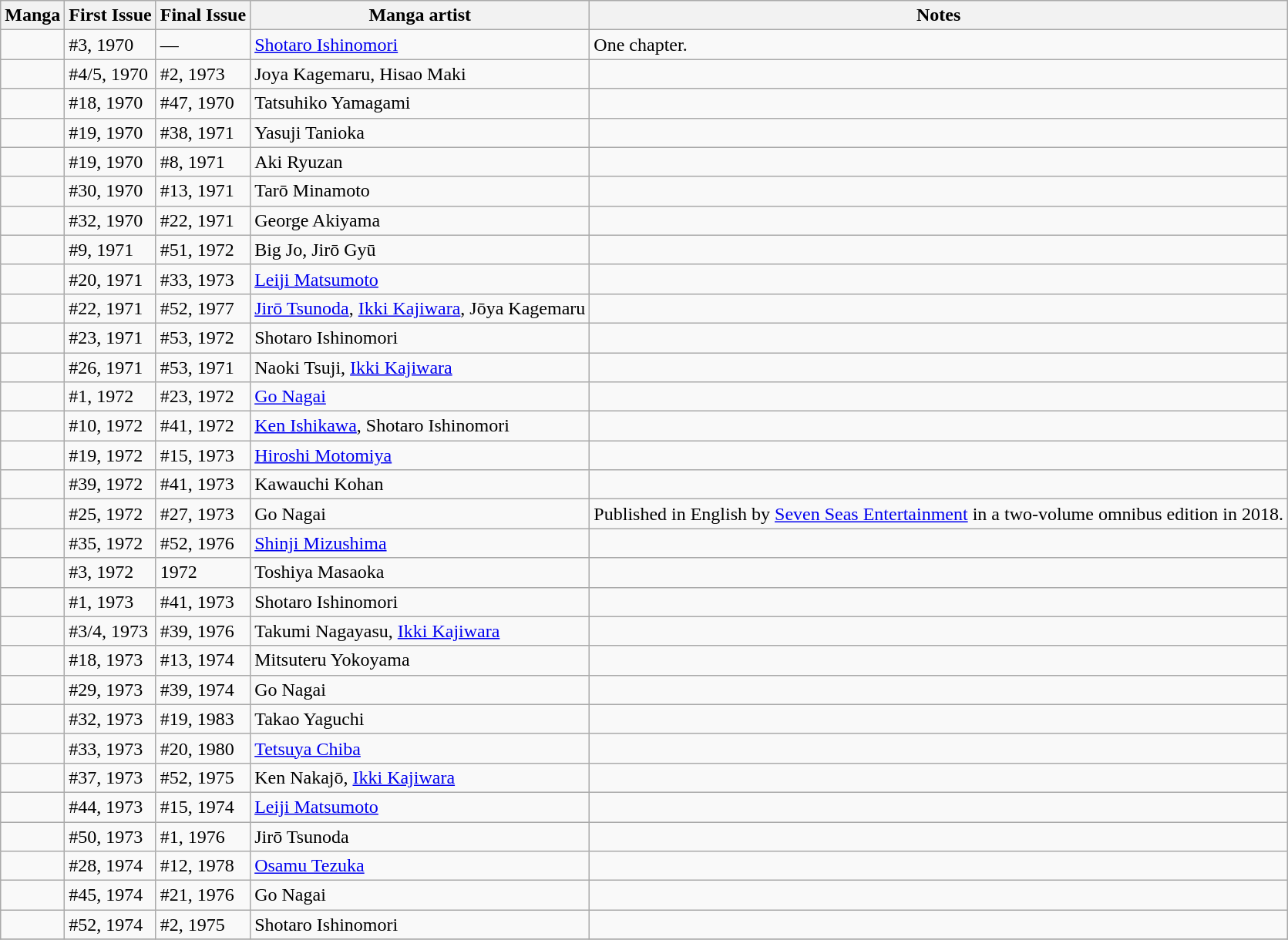<table class="wikitable sortable">
<tr>
<th>Manga</th>
<th>First Issue</th>
<th>Final Issue</th>
<th>Manga artist</th>
<th>Notes</th>
</tr>
<tr>
<td></td>
<td>#3, 1970</td>
<td>—</td>
<td><a href='#'>Shotaro Ishinomori</a></td>
<td>One chapter.</td>
</tr>
<tr>
<td></td>
<td>#4/5, 1970</td>
<td>#2, 1973</td>
<td>Joya Kagemaru, Hisao Maki</td>
<td></td>
</tr>
<tr>
<td></td>
<td>#18, 1970</td>
<td>#47, 1970</td>
<td>Tatsuhiko Yamagami</td>
<td></td>
</tr>
<tr>
<td></td>
<td>#19, 1970</td>
<td>#38, 1971</td>
<td>Yasuji Tanioka</td>
<td></td>
</tr>
<tr>
<td></td>
<td>#19, 1970</td>
<td>#8, 1971</td>
<td>Aki Ryuzan</td>
<td></td>
</tr>
<tr>
<td></td>
<td>#30, 1970</td>
<td>#13, 1971</td>
<td>Tarō Minamoto</td>
<td></td>
</tr>
<tr>
<td></td>
<td>#32, 1970</td>
<td>#22, 1971</td>
<td>George Akiyama</td>
<td></td>
</tr>
<tr>
<td></td>
<td>#9, 1971</td>
<td>#51, 1972</td>
<td>Big Jo, Jirō Gyū</td>
<td></td>
</tr>
<tr>
<td></td>
<td>#20, 1971</td>
<td>#33, 1973</td>
<td><a href='#'>Leiji Matsumoto</a></td>
<td></td>
</tr>
<tr>
<td></td>
<td>#22, 1971</td>
<td>#52, 1977</td>
<td><a href='#'>Jirō Tsunoda</a>, <a href='#'>Ikki Kajiwara</a>, Jōya Kagemaru</td>
<td></td>
</tr>
<tr>
<td></td>
<td>#23, 1971</td>
<td>#53, 1972</td>
<td>Shotaro Ishinomori</td>
<td></td>
</tr>
<tr>
<td></td>
<td>#26, 1971</td>
<td>#53, 1971</td>
<td>Naoki Tsuji, <a href='#'>Ikki Kajiwara</a></td>
<td></td>
</tr>
<tr>
<td></td>
<td>#1, 1972</td>
<td>#23, 1972</td>
<td><a href='#'>Go Nagai</a></td>
<td></td>
</tr>
<tr>
<td></td>
<td>#10, 1972</td>
<td>#41, 1972</td>
<td><a href='#'>Ken Ishikawa</a>, Shotaro Ishinomori</td>
<td></td>
</tr>
<tr>
<td></td>
<td>#19, 1972</td>
<td>#15, 1973</td>
<td><a href='#'>Hiroshi Motomiya</a></td>
<td></td>
</tr>
<tr>
<td></td>
<td>#39, 1972</td>
<td>#41, 1973</td>
<td>Kawauchi Kohan</td>
<td></td>
</tr>
<tr>
<td></td>
<td>#25, 1972</td>
<td>#27, 1973</td>
<td>Go Nagai</td>
<td>Published in English by <a href='#'>Seven Seas Entertainment</a> in a two-volume omnibus edition in 2018.</td>
</tr>
<tr>
<td></td>
<td>#35, 1972</td>
<td>#52, 1976</td>
<td><a href='#'>Shinji Mizushima</a></td>
<td></td>
</tr>
<tr>
<td></td>
<td>#3, 1972</td>
<td>1972</td>
<td>Toshiya Masaoka</td>
<td></td>
</tr>
<tr>
<td></td>
<td>#1, 1973</td>
<td>#41, 1973</td>
<td>Shotaro Ishinomori</td>
<td></td>
</tr>
<tr>
<td></td>
<td>#3/4, 1973</td>
<td>#39, 1976</td>
<td>Takumi Nagayasu, <a href='#'>Ikki Kajiwara</a></td>
<td></td>
</tr>
<tr>
<td></td>
<td>#18, 1973</td>
<td>#13, 1974</td>
<td>Mitsuteru Yokoyama</td>
<td></td>
</tr>
<tr>
<td></td>
<td>#29, 1973</td>
<td>#39, 1974</td>
<td>Go Nagai</td>
<td></td>
</tr>
<tr>
<td></td>
<td>#32, 1973</td>
<td>#19, 1983</td>
<td>Takao Yaguchi</td>
<td></td>
</tr>
<tr>
<td></td>
<td>#33, 1973</td>
<td>#20, 1980</td>
<td><a href='#'>Tetsuya Chiba</a></td>
<td></td>
</tr>
<tr>
<td></td>
<td>#37, 1973</td>
<td>#52, 1975</td>
<td>Ken Nakajō, <a href='#'>Ikki Kajiwara</a></td>
<td></td>
</tr>
<tr>
<td></td>
<td>#44, 1973</td>
<td>#15, 1974</td>
<td><a href='#'>Leiji Matsumoto</a></td>
<td></td>
</tr>
<tr>
<td></td>
<td>#50, 1973</td>
<td>#1, 1976</td>
<td>Jirō Tsunoda</td>
<td></td>
</tr>
<tr>
<td></td>
<td>#28, 1974</td>
<td>#12, 1978</td>
<td><a href='#'>Osamu Tezuka</a></td>
<td></td>
</tr>
<tr>
<td></td>
<td>#45, 1974</td>
<td>#21, 1976</td>
<td>Go Nagai</td>
<td></td>
</tr>
<tr>
<td></td>
<td>#52, 1974</td>
<td>#2, 1975</td>
<td>Shotaro Ishinomori</td>
<td></td>
</tr>
<tr>
</tr>
</table>
